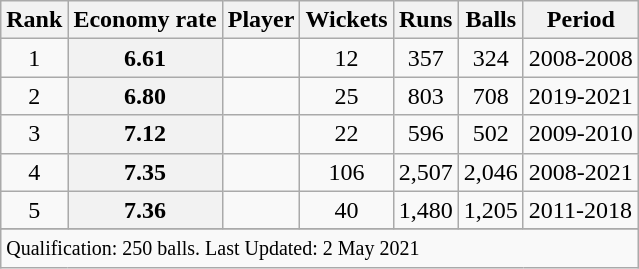<table class="wikitable">
<tr>
<th>Rank</th>
<th>Economy rate</th>
<th>Player</th>
<th>Wickets</th>
<th>Runs</th>
<th>Balls</th>
<th>Period</th>
</tr>
<tr>
<td align=center>1</td>
<th scope=row style=text-align:center;>6.61</th>
<td></td>
<td align=center>12</td>
<td align=center>357</td>
<td align=center>324</td>
<td>2008-2008</td>
</tr>
<tr>
<td align=center>2</td>
<th scope=row style=text-align:center;>6.80</th>
<td></td>
<td align=center>25</td>
<td align=center>803</td>
<td align=center>708</td>
<td>2019-2021</td>
</tr>
<tr>
<td align=center>3</td>
<th scope=row style=text-align:center;>7.12</th>
<td></td>
<td align=center>22</td>
<td align=center>596</td>
<td align=center>502</td>
<td>2009-2010</td>
</tr>
<tr>
<td align=center>4</td>
<th scope=row style=text-align:center;>7.35</th>
<td></td>
<td align=center>106</td>
<td align=center>2,507</td>
<td align=center>2,046</td>
<td>2008-2021</td>
</tr>
<tr>
<td align=center>5</td>
<th scope=row style=text-align:center;>7.36</th>
<td></td>
<td align=center>40</td>
<td align=center>1,480</td>
<td align=center>1,205</td>
<td>2011-2018</td>
</tr>
<tr>
</tr>
<tr class=sortbottom>
<td colspan=7><small>Qualification: 250 balls. Last Updated: 2 May 2021</small></td>
</tr>
</table>
